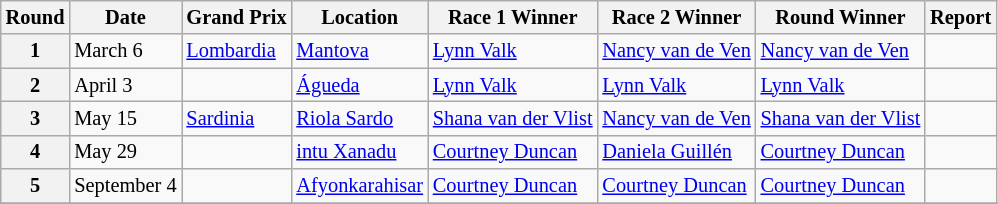<table class="wikitable" style="font-size: 85%;">
<tr>
<th>Round</th>
<th>Date</th>
<th>Grand Prix</th>
<th>Location</th>
<th>Race 1 Winner</th>
<th>Race 2 Winner</th>
<th>Round Winner</th>
<th>Report</th>
</tr>
<tr>
<th>1</th>
<td>March 6</td>
<td> <a href='#'>Lombardia</a></td>
<td><a href='#'>Mantova</a></td>
<td> <a href='#'>Lynn Valk</a></td>
<td> <a href='#'>Nancy van de Ven</a></td>
<td> <a href='#'>Nancy van de Ven</a></td>
<td></td>
</tr>
<tr>
<th>2</th>
<td>April 3</td>
<td></td>
<td><a href='#'>Águeda</a></td>
<td> <a href='#'>Lynn Valk</a></td>
<td> <a href='#'>Lynn Valk</a></td>
<td> <a href='#'>Lynn Valk</a></td>
<td></td>
</tr>
<tr>
<th>3</th>
<td>May 15</td>
<td> <a href='#'>Sardinia</a></td>
<td><a href='#'>Riola Sardo</a></td>
<td> <a href='#'>Shana van der Vlist</a></td>
<td> <a href='#'>Nancy van de Ven</a></td>
<td> <a href='#'>Shana van der Vlist</a></td>
<td></td>
</tr>
<tr>
<th>4</th>
<td>May 29</td>
<td></td>
<td><a href='#'>intu Xanadu</a></td>
<td> <a href='#'>Courtney Duncan</a></td>
<td> <a href='#'>Daniela Guillén</a></td>
<td> <a href='#'>Courtney Duncan</a></td>
<td></td>
</tr>
<tr>
<th>5</th>
<td>September 4</td>
<td></td>
<td><a href='#'>Afyonkarahisar</a></td>
<td> <a href='#'>Courtney Duncan</a></td>
<td> <a href='#'>Courtney Duncan</a></td>
<td> <a href='#'>Courtney Duncan</a></td>
<td></td>
</tr>
<tr>
</tr>
</table>
